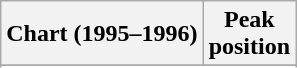<table class="wikitable sortable">
<tr>
<th>Chart (1995–1996)</th>
<th>Peak<br>position</th>
</tr>
<tr>
</tr>
<tr>
</tr>
<tr>
</tr>
</table>
